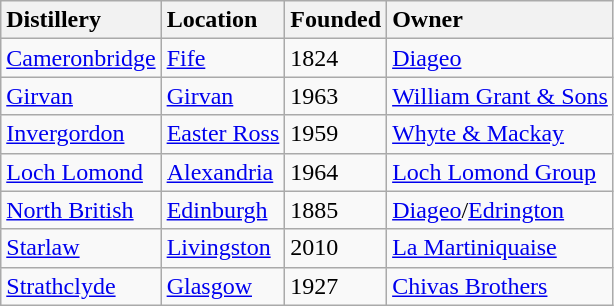<table class="sortable wikitable">
<tr>
<th style="text-align:left">Distillery</th>
<th style="text-align:left">Location</th>
<th>Founded</th>
<th style="text-align:left">Owner</th>
</tr>
<tr>
<td><a href='#'>Cameronbridge</a></td>
<td><a href='#'>Fife</a></td>
<td>1824</td>
<td><a href='#'>Diageo</a></td>
</tr>
<tr>
<td><a href='#'>Girvan</a></td>
<td><a href='#'>Girvan</a></td>
<td>1963</td>
<td><a href='#'>William Grant & Sons</a></td>
</tr>
<tr>
<td><a href='#'>Invergordon</a></td>
<td><a href='#'>Easter Ross</a></td>
<td>1959</td>
<td><a href='#'>Whyte & Mackay</a></td>
</tr>
<tr>
<td><a href='#'>Loch Lomond</a></td>
<td><a href='#'>Alexandria</a></td>
<td>1964</td>
<td><a href='#'>Loch Lomond Group</a></td>
</tr>
<tr>
<td><a href='#'>North British</a></td>
<td><a href='#'>Edinburgh</a></td>
<td>1885</td>
<td><a href='#'>Diageo</a>/<a href='#'>Edrington</a></td>
</tr>
<tr>
<td><a href='#'>Starlaw</a></td>
<td><a href='#'>Livingston</a></td>
<td>2010</td>
<td><a href='#'>La Martiniquaise</a></td>
</tr>
<tr>
<td><a href='#'>Strathclyde</a></td>
<td><a href='#'>Glasgow</a></td>
<td>1927</td>
<td><a href='#'>Chivas Brothers</a></td>
</tr>
</table>
